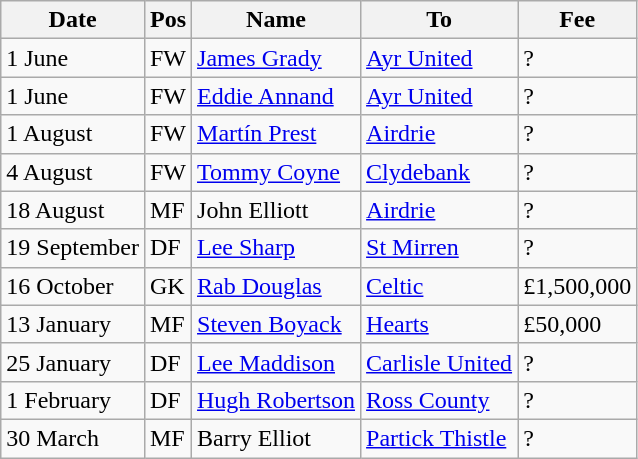<table class="wikitable">
<tr>
<th>Date</th>
<th>Pos</th>
<th>Name</th>
<th>To</th>
<th>Fee</th>
</tr>
<tr>
<td>1 June</td>
<td>FW</td>
<td> <a href='#'>James Grady</a></td>
<td> <a href='#'>Ayr United</a></td>
<td>?</td>
</tr>
<tr>
<td>1 June</td>
<td>FW</td>
<td> <a href='#'>Eddie Annand</a></td>
<td> <a href='#'>Ayr United</a></td>
<td>?</td>
</tr>
<tr>
<td>1 August</td>
<td>FW</td>
<td> <a href='#'>Martín Prest</a></td>
<td> <a href='#'>Airdrie</a></td>
<td>?</td>
</tr>
<tr>
<td>4 August</td>
<td>FW</td>
<td> <a href='#'>Tommy Coyne</a></td>
<td> <a href='#'>Clydebank</a></td>
<td>?</td>
</tr>
<tr>
<td>18 August</td>
<td>MF</td>
<td> John Elliott</td>
<td> <a href='#'>Airdrie</a></td>
<td>?</td>
</tr>
<tr>
<td>19 September</td>
<td>DF</td>
<td> <a href='#'>Lee Sharp</a></td>
<td> <a href='#'>St Mirren</a></td>
<td>?</td>
</tr>
<tr>
<td>16 October</td>
<td>GK</td>
<td> <a href='#'>Rab Douglas</a></td>
<td> <a href='#'>Celtic</a></td>
<td>£1,500,000</td>
</tr>
<tr>
<td>13 January</td>
<td>MF</td>
<td> <a href='#'>Steven Boyack</a></td>
<td> <a href='#'>Hearts</a></td>
<td>£50,000</td>
</tr>
<tr>
<td>25 January</td>
<td>DF</td>
<td> <a href='#'>Lee Maddison</a></td>
<td> <a href='#'>Carlisle United</a></td>
<td>?</td>
</tr>
<tr>
<td>1 February</td>
<td>DF</td>
<td> <a href='#'>Hugh Robertson</a></td>
<td> <a href='#'>Ross County</a></td>
<td>?</td>
</tr>
<tr>
<td>30 March</td>
<td>MF</td>
<td> Barry Elliot</td>
<td> <a href='#'>Partick Thistle</a></td>
<td>?</td>
</tr>
</table>
